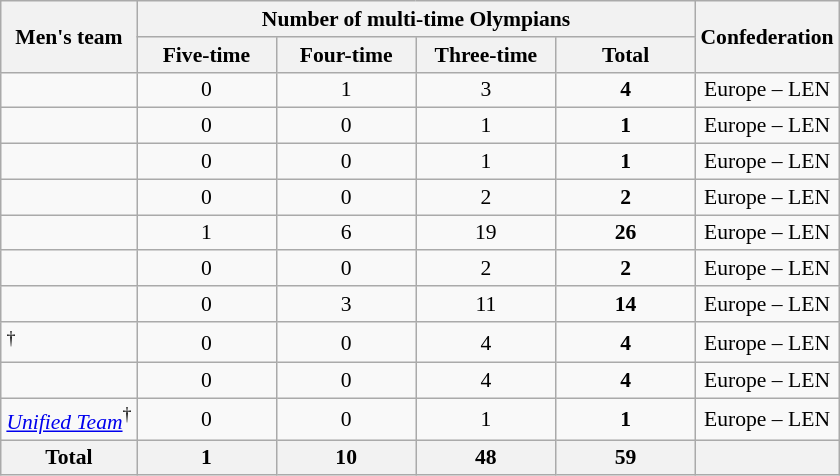<table class="wikitable sortable" style="text-align: center; font-size: 90%; margin-left: 1em;">
<tr>
<th rowspan="2">Men's team</th>
<th colspan="4">Number of multi-time Olympians</th>
<th rowspan="2">Confederation</th>
</tr>
<tr>
<th style="width: 6em;">Five-time</th>
<th style="width: 6em;">Four-time</th>
<th style="width: 6em;">Three-time</th>
<th style="width: 6em;">Total</th>
</tr>
<tr>
<td style="text-align: left;"></td>
<td>0</td>
<td>1</td>
<td>3</td>
<td><strong>4</strong></td>
<td>Europe – LEN</td>
</tr>
<tr>
<td style="text-align: left;"></td>
<td>0</td>
<td>0</td>
<td>1</td>
<td><strong>1</strong></td>
<td>Europe – LEN</td>
</tr>
<tr>
<td style="text-align: left;"></td>
<td>0</td>
<td>0</td>
<td>1</td>
<td><strong>1</strong></td>
<td>Europe – LEN</td>
</tr>
<tr>
<td style="text-align: left;"></td>
<td>0</td>
<td>0</td>
<td>2</td>
<td><strong>2</strong></td>
<td>Europe – LEN</td>
</tr>
<tr>
<td style="text-align: left;"></td>
<td>1</td>
<td>6</td>
<td>19</td>
<td><strong>26</strong></td>
<td>Europe – LEN</td>
</tr>
<tr>
<td style="text-align: left;"></td>
<td>0</td>
<td>0</td>
<td>2</td>
<td><strong>2</strong></td>
<td>Europe – LEN</td>
</tr>
<tr>
<td style="text-align: left;"></td>
<td>0</td>
<td>3</td>
<td>11</td>
<td><strong>14</strong></td>
<td>Europe – LEN</td>
</tr>
<tr>
<td style="text-align: left;"><em></em><sup>†</sup></td>
<td>0</td>
<td>0</td>
<td>4</td>
<td><strong>4</strong></td>
<td>Europe – LEN</td>
</tr>
<tr>
<td style="text-align: left;"></td>
<td>0</td>
<td>0</td>
<td>4</td>
<td><strong>4</strong></td>
<td>Europe – LEN</td>
</tr>
<tr>
<td style="text-align: left;"><em> <a href='#'>Unified Team</a></em><sup>†</sup></td>
<td>0</td>
<td>0</td>
<td>1</td>
<td><strong>1</strong></td>
<td>Europe – LEN</td>
</tr>
<tr>
<th>Total</th>
<th>1</th>
<th>10</th>
<th>48</th>
<th>59</th>
<th></th>
</tr>
</table>
